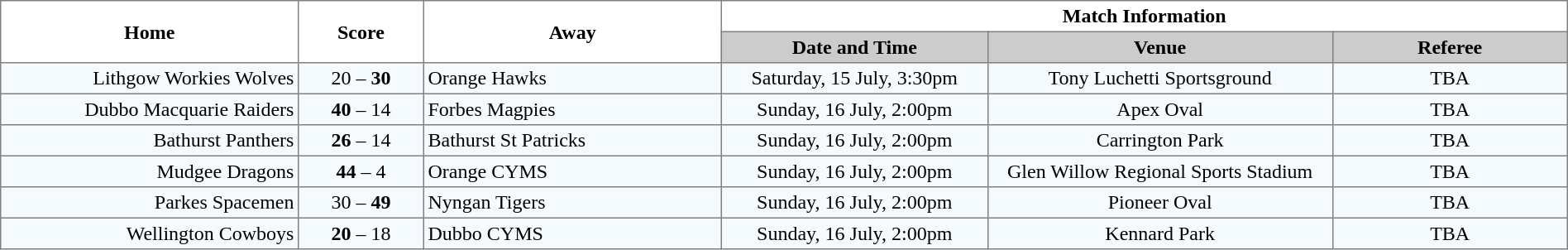<table border="1" cellpadding="3" cellspacing="0" width="100%" style="border-collapse:collapse;  text-align:center;">
<tr>
<th rowspan="2" width="19%">Home</th>
<th rowspan="2" width="8%">Score</th>
<th rowspan="2" width="19%">Away</th>
<th colspan="3">Match Information</th>
</tr>
<tr style="background:#CCCCCC">
<th width="17%">Date and Time</th>
<th width="22%">Venue</th>
<th width="50%">Referee</th>
</tr>
<tr style="text-align:center; background:#f5faff;">
<td align="right">Lithgow Workies Wolves </td>
<td>20 – <strong>30</strong></td>
<td align="left"> Orange Hawks</td>
<td>Saturday, 15 July, 3:30pm</td>
<td>Tony Luchetti Sportsground</td>
<td>TBA</td>
</tr>
<tr style="text-align:center; background:#f5faff;">
<td align="right">Dubbo Macquarie Raiders </td>
<td><strong>40</strong> – 14</td>
<td align="left"> Forbes Magpies</td>
<td>Sunday, 16 July, 2:00pm</td>
<td>Apex Oval</td>
<td>TBA</td>
</tr>
<tr style="text-align:center; background:#f5faff;">
<td align="right">Bathurst Panthers </td>
<td><strong>26</strong> – 14</td>
<td align="left"> Bathurst St Patricks</td>
<td>Sunday, 16 July, 2:00pm</td>
<td>Carrington Park</td>
<td>TBA</td>
</tr>
<tr style="text-align:center; background:#f5faff;">
<td align="right">Mudgee Dragons </td>
<td><strong>44</strong> – 4</td>
<td align="left"> Orange CYMS</td>
<td>Sunday, 16 July, 2:00pm</td>
<td>Glen Willow Regional Sports Stadium</td>
<td>TBA</td>
</tr>
<tr style="text-align:center; background:#f5faff;">
<td align="right">Parkes Spacemen </td>
<td>30 – <strong>49</strong></td>
<td align="left"> Nyngan Tigers</td>
<td>Sunday, 16 July, 2:00pm</td>
<td>Pioneer Oval</td>
<td>TBA</td>
</tr>
<tr style="text-align:center; background:#f5faff;">
<td align="right">Wellington Cowboys </td>
<td><strong>20</strong> – 18</td>
<td align="left"> Dubbo CYMS</td>
<td>Sunday, 16 July, 2:00pm</td>
<td>Kennard Park</td>
<td>TBA</td>
</tr>
</table>
